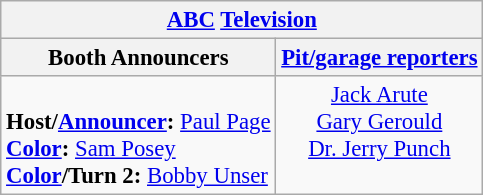<table class="wikitable" style="font-size: 95%;">
<tr>
<th colspan=2><a href='#'>ABC</a> <a href='#'>Television</a></th>
</tr>
<tr>
<th>Booth Announcers</th>
<th><a href='#'>Pit/garage reporters</a></th>
</tr>
<tr>
<td valign="top"><br><strong>Host/<a href='#'>Announcer</a>:</strong> <a href='#'>Paul Page</a><br>
<strong><a href='#'>Color</a>:</strong> <a href='#'>Sam Posey</a><br>
<strong><a href='#'>Color</a>/Turn 2:</strong> <a href='#'>Bobby Unser</a><br></td>
<td align="center" valign="top"><a href='#'>Jack Arute</a><br><a href='#'>Gary Gerould</a><br><a href='#'>Dr. Jerry Punch</a></td>
</tr>
</table>
